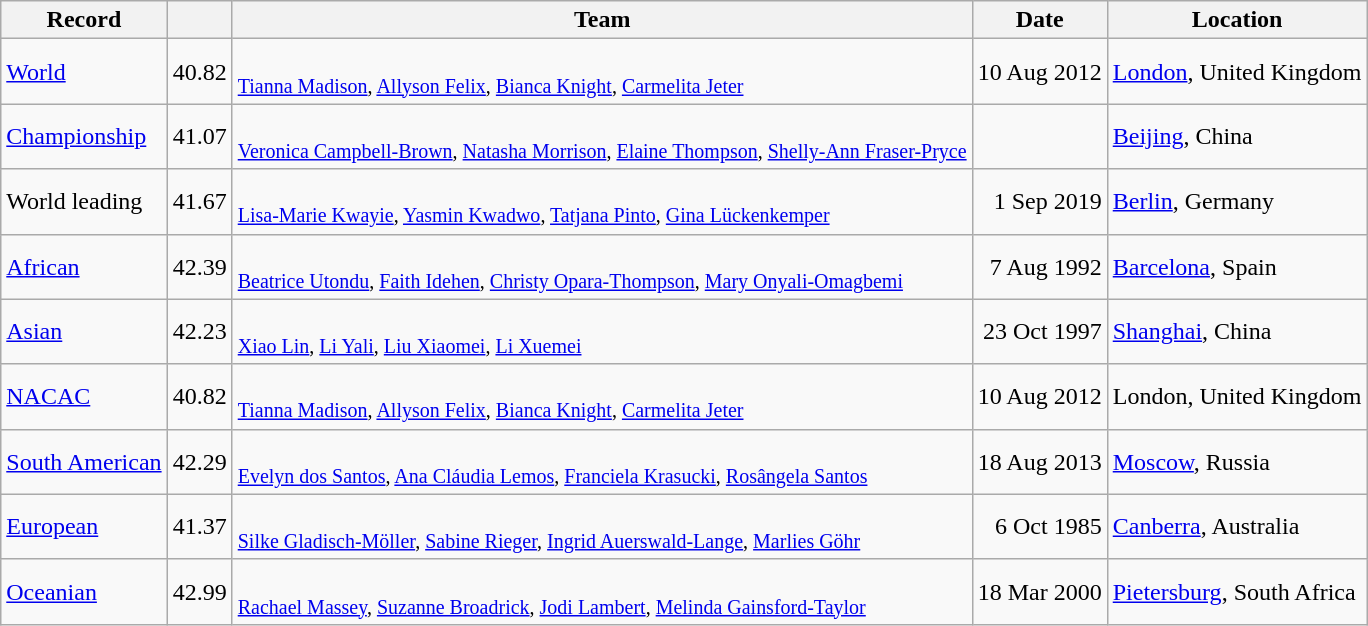<table class="wikitable">
<tr>
<th>Record</th>
<th></th>
<th>Team</th>
<th>Date</th>
<th>Location</th>
</tr>
<tr>
<td><a href='#'>World</a></td>
<td>40.82</td>
<td><br><small><a href='#'>Tianna Madison</a>, <a href='#'>Allyson Felix</a>, <a href='#'>Bianca Knight</a>, <a href='#'>Carmelita Jeter</a></small></td>
<td align=right>10 Aug 2012</td>
<td><a href='#'>London</a>, United Kingdom</td>
</tr>
<tr>
<td><a href='#'>Championship</a></td>
<td>41.07</td>
<td><br><small><a href='#'>Veronica Campbell-Brown</a>, <a href='#'>Natasha Morrison</a>, <a href='#'>Elaine Thompson</a>, <a href='#'>Shelly-Ann Fraser-Pryce</a></small></td>
<td align=right></td>
<td><a href='#'>Beijing</a>, China</td>
</tr>
<tr>
<td>World leading</td>
<td>41.67</td>
<td> <br><small><a href='#'>Lisa-Marie Kwayie</a>, <a href='#'>Yasmin Kwadwo</a>, <a href='#'>Tatjana Pinto</a>, <a href='#'>Gina Lückenkemper</a></small></td>
<td align=right>1 Sep 2019</td>
<td><a href='#'>Berlin</a>, Germany</td>
</tr>
<tr>
<td><a href='#'>African</a></td>
<td>42.39</td>
<td><br><small><a href='#'>Beatrice Utondu</a>, <a href='#'>Faith Idehen</a>, <a href='#'>Christy Opara-Thompson</a>, <a href='#'>Mary Onyali-Omagbemi</a></small></td>
<td align=right>7 Aug 1992</td>
<td><a href='#'>Barcelona</a>, Spain</td>
</tr>
<tr>
<td><a href='#'>Asian</a></td>
<td>42.23</td>
<td><br><small><a href='#'>Xiao Lin</a>, <a href='#'>Li Yali</a>, <a href='#'>Liu Xiaomei</a>, <a href='#'>Li Xuemei</a></small></td>
<td align=right>23 Oct 1997</td>
<td><a href='#'>Shanghai</a>, China</td>
</tr>
<tr>
<td><a href='#'>NACAC</a></td>
<td>40.82</td>
<td><br><small><a href='#'>Tianna Madison</a>, <a href='#'>Allyson Felix</a>, <a href='#'>Bianca Knight</a>, <a href='#'>Carmelita Jeter</a></small></td>
<td align=right>10 Aug 2012</td>
<td>London, United Kingdom</td>
</tr>
<tr>
<td><a href='#'>South American</a></td>
<td>42.29</td>
<td><br><small><a href='#'>Evelyn dos Santos</a>, <a href='#'>Ana Cláudia Lemos</a>, <a href='#'>Franciela Krasucki</a>, <a href='#'>Rosângela Santos</a></small></td>
<td align=right>18 Aug 2013</td>
<td><a href='#'>Moscow</a>, Russia</td>
</tr>
<tr>
<td><a href='#'>European</a></td>
<td>41.37</td>
<td><br><small><a href='#'>Silke Gladisch-Möller</a>, <a href='#'>Sabine Rieger</a>, <a href='#'>Ingrid Auerswald-Lange</a>, <a href='#'>Marlies Göhr</a></small></td>
<td align=right>6 Oct 1985</td>
<td><a href='#'>Canberra</a>, Australia</td>
</tr>
<tr>
<td><a href='#'>Oceanian</a></td>
<td>42.99</td>
<td><br><small><a href='#'>Rachael Massey</a>, <a href='#'>Suzanne Broadrick</a>, <a href='#'>Jodi Lambert</a>, <a href='#'>Melinda Gainsford-Taylor</a></small></td>
<td align=right>18 Mar 2000</td>
<td><a href='#'>Pietersburg</a>, South Africa</td>
</tr>
</table>
